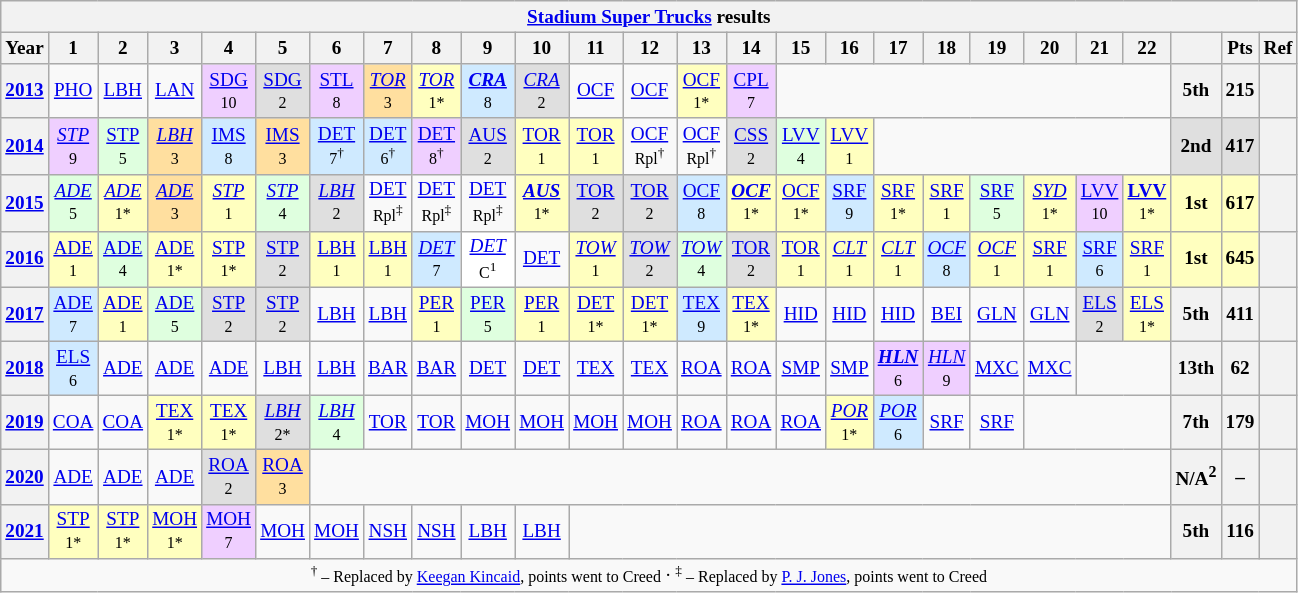<table class="wikitable" style="text-align:center; font-size:80%">
<tr>
<th colspan=45><a href='#'>Stadium Super Trucks</a> results</th>
</tr>
<tr>
<th>Year</th>
<th>1</th>
<th>2</th>
<th>3</th>
<th>4</th>
<th>5</th>
<th>6</th>
<th>7</th>
<th>8</th>
<th>9</th>
<th>10</th>
<th>11</th>
<th>12</th>
<th>13</th>
<th>14</th>
<th>15</th>
<th>16</th>
<th>17</th>
<th>18</th>
<th>19</th>
<th>20</th>
<th>21</th>
<th>22</th>
<th></th>
<th>Pts</th>
<th>Ref</th>
</tr>
<tr>
<th><a href='#'>2013</a></th>
<td><a href='#'>PHO</a></td>
<td><a href='#'>LBH</a></td>
<td><a href='#'>LAN</a></td>
<td style="background:#EFCFFF;"><a href='#'>SDG</a><br><small>10</small></td>
<td style="background:#DFDFDF;"><a href='#'>SDG</a><br><small>2</small></td>
<td style="background:#EFCFFF;"><a href='#'>STL</a><br><small>8</small></td>
<td style="background:#FFDF9F;"><em><a href='#'>TOR</a></em><br><small>3</small></td>
<td style="background:#FFFFBF;"><em><a href='#'>TOR</a></em><br><small>1*</small></td>
<td style="background:#CFEAFF;"><strong><em><a href='#'>CRA</a></em></strong><br><small>8</small></td>
<td style="background:#DFDFDF;"><em><a href='#'>CRA</a></em><br><small>2</small></td>
<td><a href='#'>OCF</a></td>
<td><a href='#'>OCF</a></td>
<td style="background:#FFFFBF;"><a href='#'>OCF</a><br><small>1*</small></td>
<td style="background:#EFCFFF;"><a href='#'>CPL</a><br><small>7</small></td>
<td colspan=8></td>
<th>5th</th>
<th>215</th>
<th></th>
</tr>
<tr>
<th><a href='#'>2014</a></th>
<td style="background:#EFCFFF;"><em><a href='#'>STP</a></em><br><small>9</small></td>
<td style="background:#DFFFDF;"><a href='#'>STP</a><br><small>5</small></td>
<td style="background:#FFDF9F;"><em><a href='#'>LBH</a></em><br><small>3</small></td>
<td style="background:#CFEAFF;"><a href='#'>IMS</a><br><small>8</small></td>
<td style="background:#FFDF9F;"><a href='#'>IMS</a><br><small>3</small></td>
<td style="background:#CFEAFF;"><a href='#'>DET</a><br><small>7<sup>†</sup></small></td>
<td style="background:#CFEAFF;"><a href='#'>DET</a><br><small>6<sup>†</sup></small></td>
<td style="background:#EFCFFF;"><a href='#'>DET</a><br><small>8<sup>†</sup></small></td>
<td style="background:#DFDFDF;"><a href='#'>AUS</a><br><small>2</small></td>
<td style="background:#FFFFBF;"><a href='#'>TOR</a><br><small>1</small></td>
<td style="background:#FFFFBF;"><a href='#'>TOR</a><br><small>1</small></td>
<td><a href='#'>OCF</a><br><small>Rpl<sup>†</sup></small></td>
<td><a href='#'>OCF</a><br><small>Rpl<sup>†</sup></small></td>
<td style="background:#DFDFDF;"><a href='#'>CSS</a><br><small>2</small></td>
<td style="background:#DFFFDF;"><a href='#'>LVV</a><br><small>4</small></td>
<td style="background:#FFFFBF;"><a href='#'>LVV</a><br><small>1</small></td>
<td colspan=6></td>
<th style="background:#DFDFDF;">2nd</th>
<th style="background:#DFDFDF;">417</th>
<th></th>
</tr>
<tr>
<th><a href='#'>2015</a></th>
<td style="background:#DFFFDF;"><em><a href='#'>ADE</a></em><br><small>5</small></td>
<td style="background:#FFFFBF;"><em><a href='#'>ADE</a></em><br><small>1*</small></td>
<td style="background:#FFDF9F;"><em><a href='#'>ADE</a></em><br><small>3</small></td>
<td style="background:#FFFFBF;"><em><a href='#'>STP</a></em><br><small>1</small></td>
<td style="background:#DFFFDF;"><em><a href='#'>STP</a></em><br><small>4</small></td>
<td style="background:#DFDFDF;"><em><a href='#'>LBH</a></em><br><small>2</small></td>
<td><a href='#'>DET</a><br><small>Rpl<sup>‡</sup></small></td>
<td><a href='#'>DET</a><br><small>Rpl<sup>‡</sup></small></td>
<td><a href='#'>DET</a><br><small>Rpl<sup>‡</sup></small></td>
<td style="background:#FFFFBF;"><strong><em><a href='#'>AUS</a></em></strong><br><small>1*</small></td>
<td style="background:#DFDFDF;"><a href='#'>TOR</a><br><small>2</small></td>
<td style="background:#DFDFDF;"><a href='#'>TOR</a><br><small>2</small></td>
<td style="background:#CFEAFF;"><a href='#'>OCF</a><br><small>8</small></td>
<td style="background:#FFFFBF;"><strong><em><a href='#'>OCF</a></em></strong><br><small>1*</small></td>
<td style="background:#FFFFBF;"><a href='#'>OCF</a><br><small>1*</small></td>
<td style="background:#CFEAFF;"><a href='#'>SRF</a><br><small>9</small></td>
<td style="background:#FFFFBF;"><a href='#'>SRF</a><br><small>1*</small></td>
<td style="background:#FFFFBF;"><a href='#'>SRF</a><br><small>1</small></td>
<td style="background:#DFFFDF;"><a href='#'>SRF</a><br><small>5</small></td>
<td style="background:#FFFFBF;"><em><a href='#'>SYD</a></em><br><small>1*</small></td>
<td style="background:#EFCFFF;"><a href='#'>LVV</a><br><small>10</small></td>
<td style="background:#FFFFBF;"><strong><a href='#'>LVV</a></strong><br><small>1*</small></td>
<th style="background:#FFFFBF;">1st</th>
<th style="background:#FFFFBF;">617</th>
<th></th>
</tr>
<tr>
<th><a href='#'>2016</a></th>
<td style="background:#FFFFBF;"><a href='#'>ADE</a><br><small>1</small></td>
<td style="background:#DFFFDF;"><a href='#'>ADE</a><br><small>4</small></td>
<td style="background:#FFFFBF;"><a href='#'>ADE</a><br><small>1*</small></td>
<td style="background:#FFFFBF;"><a href='#'>STP</a><br><small>1*</small></td>
<td style="background:#DFDFDF;"><a href='#'>STP</a><br><small>2</small></td>
<td style="background:#FFFFBF;"><a href='#'>LBH</a><br><small>1</small></td>
<td style="background:#FFFFBF;"><a href='#'>LBH</a><br><small>1</small></td>
<td style="background:#CFEAFF;"><em><a href='#'>DET</a></em><br><small>7</small></td>
<td style="background:#FFFFFF;"><em><a href='#'>DET</a></em><br><small>C<sup>1</sup></small></td>
<td><a href='#'>DET</a></td>
<td style="background:#FFFFBF;"><em><a href='#'>TOW</a></em><br><small>1</small></td>
<td style="background:#DFDFDF;"><em><a href='#'>TOW</a></em><br><small>2</small></td>
<td style="background:#DFFFDF;"><em><a href='#'>TOW</a></em><br><small>4</small></td>
<td style="background:#DFDFDF;"><a href='#'>TOR</a><br><small>2</small></td>
<td style="background:#FFFFBF;"><a href='#'>TOR</a><br><small>1</small></td>
<td style="background:#FFFFBF;"><em><a href='#'>CLT</a></em><br><small>1</small></td>
<td style="background:#FFFFBF;"><em><a href='#'>CLT</a></em><br><small>1</small></td>
<td style="background:#CFEAFF;"><em><a href='#'>OCF</a></em><br><small>8</small></td>
<td style="background:#FFFFBF;"><em><a href='#'>OCF</a></em><br><small>1</small></td>
<td style="background:#FFFFBF;"><a href='#'>SRF</a><br><small>1</small></td>
<td style="background:#CFEAFF;"><a href='#'>SRF</a><br><small>6</small></td>
<td style="background:#FFFFBF;"><a href='#'>SRF</a><br><small>1</small></td>
<th style="background:#FFFFBF;">1st</th>
<th style="background:#FFFFBF;">645</th>
<th></th>
</tr>
<tr>
<th><a href='#'>2017</a></th>
<td style="background:#CFEAFF;"><a href='#'>ADE</a><br><small>7</small></td>
<td style="background:#FFFFBF;"><a href='#'>ADE</a><br><small>1</small></td>
<td style="background:#DFFFDF;"><a href='#'>ADE</a><br><small>5</small></td>
<td style="background:#DFDFDF;"><a href='#'>STP</a><br><small>2</small></td>
<td style="background:#DFDFDF;"><a href='#'>STP</a><br><small>2</small></td>
<td><a href='#'>LBH</a></td>
<td><a href='#'>LBH</a></td>
<td style="background:#FFFFBF;"><a href='#'>PER</a><br><small>1</small></td>
<td style="background:#DFFFDF;"><a href='#'>PER</a><br><small>5</small></td>
<td style="background:#FFFFBF;"><a href='#'>PER</a><br><small>1</small></td>
<td style="background:#FFFFBF;"><a href='#'>DET</a><br><small>1*</small></td>
<td style="background:#FFFFBF;"><a href='#'>DET</a><br><small>1*</small></td>
<td style="background:#CFEAFF;"><a href='#'>TEX</a><br><small>9</small></td>
<td style="background:#FFFFBF;"><a href='#'>TEX</a><br><small>1*</small></td>
<td><a href='#'>HID</a></td>
<td><a href='#'>HID</a></td>
<td><a href='#'>HID</a></td>
<td><a href='#'>BEI</a></td>
<td><a href='#'>GLN</a></td>
<td><a href='#'>GLN</a></td>
<td style="background:#DFDFDF;"><a href='#'>ELS</a><br><small>2</small></td>
<td style="background:#FFFFBF;"><a href='#'>ELS</a><br><small>1*</small></td>
<th>5th</th>
<th>411</th>
<th></th>
</tr>
<tr>
<th><a href='#'>2018</a></th>
<td style="background:#CFEAFF;"><a href='#'>ELS</a><br><small>6</small></td>
<td><a href='#'>ADE</a></td>
<td><a href='#'>ADE</a></td>
<td><a href='#'>ADE</a></td>
<td><a href='#'>LBH</a></td>
<td><a href='#'>LBH</a></td>
<td><a href='#'>BAR</a></td>
<td><a href='#'>BAR</a></td>
<td><a href='#'>DET</a></td>
<td><a href='#'>DET</a></td>
<td><a href='#'>TEX</a></td>
<td><a href='#'>TEX</a></td>
<td><a href='#'>ROA</a></td>
<td><a href='#'>ROA</a></td>
<td><a href='#'>SMP</a></td>
<td><a href='#'>SMP</a></td>
<td style="background:#EFCFFF;"><strong><em><a href='#'>HLN</a></em></strong><br><small>6</small></td>
<td style="background:#EFCFFF;"><em><a href='#'>HLN</a></em><br><small>9</small></td>
<td><a href='#'>MXC</a></td>
<td><a href='#'>MXC</a></td>
<td colspan=2></td>
<th>13th</th>
<th>62</th>
<th></th>
</tr>
<tr>
<th><a href='#'>2019</a></th>
<td><a href='#'>COA</a></td>
<td><a href='#'>COA</a></td>
<td style="background:#FFFFBF;"><a href='#'>TEX</a><br><small>1*</small></td>
<td style="background:#FFFFBF;"><a href='#'>TEX</a><br><small>1*</small></td>
<td style="background:#DFDFDF;"><em><a href='#'>LBH</a></em><br><small>2*</small></td>
<td style="background:#DFFFDF;"><em><a href='#'>LBH</a></em><br><small>4</small></td>
<td><a href='#'>TOR</a></td>
<td><a href='#'>TOR</a></td>
<td><a href='#'>MOH</a></td>
<td><a href='#'>MOH</a></td>
<td><a href='#'>MOH</a></td>
<td><a href='#'>MOH</a></td>
<td><a href='#'>ROA</a></td>
<td><a href='#'>ROA</a></td>
<td><a href='#'>ROA</a></td>
<td style="background:#FFFFBF;"><em><a href='#'>POR</a></em><br><small>1*</small></td>
<td style="background:#CFEAFF;"><em><a href='#'>POR</a></em><br><small>6</small></td>
<td><a href='#'>SRF</a></td>
<td><a href='#'>SRF</a></td>
<td colspan=3></td>
<th>7th</th>
<th>179</th>
<th></th>
</tr>
<tr>
<th><a href='#'>2020</a></th>
<td><a href='#'>ADE</a></td>
<td><a href='#'>ADE</a></td>
<td><a href='#'>ADE</a></td>
<td style="background:#DFDFDF;"><a href='#'>ROA</a><br><small>2</small></td>
<td style="background:#FFDF9F;"><a href='#'>ROA</a><br><small>3</small></td>
<td colspan=17></td>
<th>N/A<sup>2</sup></th>
<th>–</th>
<th></th>
</tr>
<tr>
<th><a href='#'>2021</a></th>
<td style="background:#FFFFBF;"><a href='#'>STP</a><br><small>1*</small></td>
<td style="background:#FFFFBF;"><a href='#'>STP</a><br><small>1*</small></td>
<td style="background:#FFFFBF;"><a href='#'>MOH</a><br><small>1*</small></td>
<td style="background:#EFCFFF;"><a href='#'>MOH</a><br><small>7</small></td>
<td><a href='#'>MOH</a></td>
<td><a href='#'>MOH</a></td>
<td><a href='#'>NSH</a></td>
<td><a href='#'>NSH</a></td>
<td><a href='#'>LBH</a></td>
<td><a href='#'>LBH</a></td>
<td colspan=12></td>
<th>5th</th>
<th>116</th>
<th></th>
</tr>
<tr>
<td colspan=45><small><sup>†</sup> – Replaced by <a href='#'>Keegan Kincaid</a>, points went to Creed</small> · <small><sup>‡</sup> – Replaced by <a href='#'>P. J. Jones</a>, points went to Creed</small></td>
</tr>
</table>
